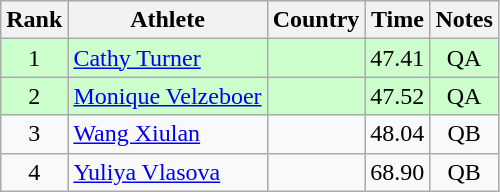<table class="wikitable" style="text-align:center">
<tr>
<th>Rank</th>
<th>Athlete</th>
<th>Country</th>
<th>Time</th>
<th>Notes</th>
</tr>
<tr bgcolor=ccffcc>
<td>1</td>
<td align=left><a href='#'>Cathy Turner</a></td>
<td align=left></td>
<td>47.41</td>
<td>QA</td>
</tr>
<tr bgcolor=ccffcc>
<td>2</td>
<td align=left><a href='#'>Monique Velzeboer</a></td>
<td align=left></td>
<td>47.52</td>
<td>QA</td>
</tr>
<tr>
<td>3</td>
<td align=left><a href='#'>Wang Xiulan</a></td>
<td align=left></td>
<td>48.04</td>
<td>QB</td>
</tr>
<tr>
<td>4</td>
<td align=left><a href='#'>Yuliya Vlasova</a></td>
<td align=left></td>
<td>68.90</td>
<td>QB</td>
</tr>
</table>
